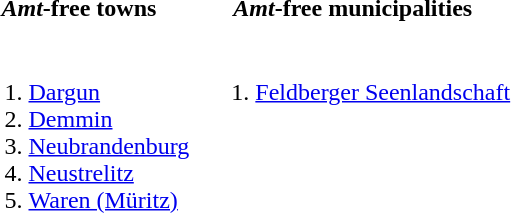<table>
<tr ---->
<th><em>Amt</em>-free towns</th>
<th><em>Amt</em>-free municipalities</th>
</tr>
<tr>
<td valign=top><br><ol><li><a href='#'>Dargun</a></li><li><a href='#'>Demmin</a></li><li><a href='#'>Neubrandenburg</a></li><li><a href='#'>Neustrelitz</a></li><li><a href='#'>Waren (Müritz)</a></li></ol></td>
<td valign=top><br><ol><li><a href='#'>Feldberger Seenlandschaft</a></li></ol></td>
</tr>
</table>
